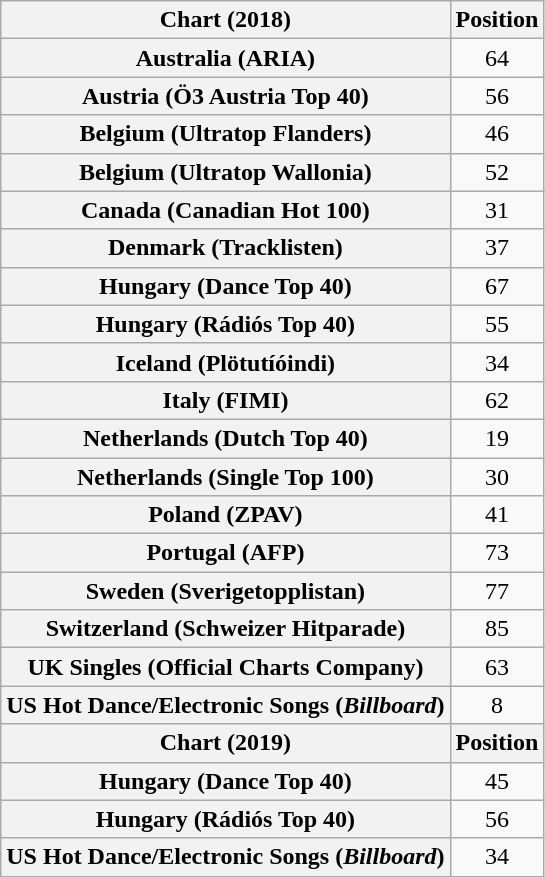<table class="wikitable sortable plainrowheaders" style="text-align:center">
<tr>
<th scope="col">Chart (2018)</th>
<th scope="col">Position</th>
</tr>
<tr>
<th scope="row">Australia (ARIA)</th>
<td>64</td>
</tr>
<tr>
<th scope="row">Austria (Ö3 Austria Top 40)</th>
<td>56</td>
</tr>
<tr>
<th scope="row">Belgium (Ultratop Flanders)</th>
<td>46</td>
</tr>
<tr>
<th scope="row">Belgium (Ultratop Wallonia)</th>
<td>52</td>
</tr>
<tr>
<th scope="row">Canada (Canadian Hot 100)</th>
<td>31</td>
</tr>
<tr>
<th scope="row">Denmark (Tracklisten)</th>
<td>37</td>
</tr>
<tr>
<th scope="row">Hungary (Dance Top 40)</th>
<td>67</td>
</tr>
<tr>
<th scope="row">Hungary (Rádiós Top 40)</th>
<td>55</td>
</tr>
<tr>
<th scope="row">Iceland (Plötutíóindi)</th>
<td>34</td>
</tr>
<tr>
<th scope="row">Italy (FIMI)</th>
<td>62</td>
</tr>
<tr>
<th scope="row">Netherlands (Dutch Top 40)</th>
<td>19</td>
</tr>
<tr>
<th scope="row">Netherlands (Single Top 100)</th>
<td>30</td>
</tr>
<tr>
<th scope="row">Poland (ZPAV)</th>
<td>41</td>
</tr>
<tr>
<th scope="row">Portugal (AFP)</th>
<td>73</td>
</tr>
<tr>
<th scope="row">Sweden (Sverigetopplistan)</th>
<td>77</td>
</tr>
<tr>
<th scope="row">Switzerland (Schweizer Hitparade)</th>
<td>85</td>
</tr>
<tr>
<th scope="row">UK Singles (Official Charts Company)</th>
<td>63</td>
</tr>
<tr>
<th scope="row">US Hot Dance/Electronic Songs (<em>Billboard</em>)</th>
<td>8</td>
</tr>
<tr>
<th scope="col">Chart (2019)</th>
<th scope="col">Position</th>
</tr>
<tr>
<th scope="row">Hungary (Dance Top 40)</th>
<td>45</td>
</tr>
<tr>
<th scope="row">Hungary (Rádiós Top 40)</th>
<td>56</td>
</tr>
<tr>
<th scope="row">US Hot Dance/Electronic Songs (<em>Billboard</em>)</th>
<td>34</td>
</tr>
</table>
